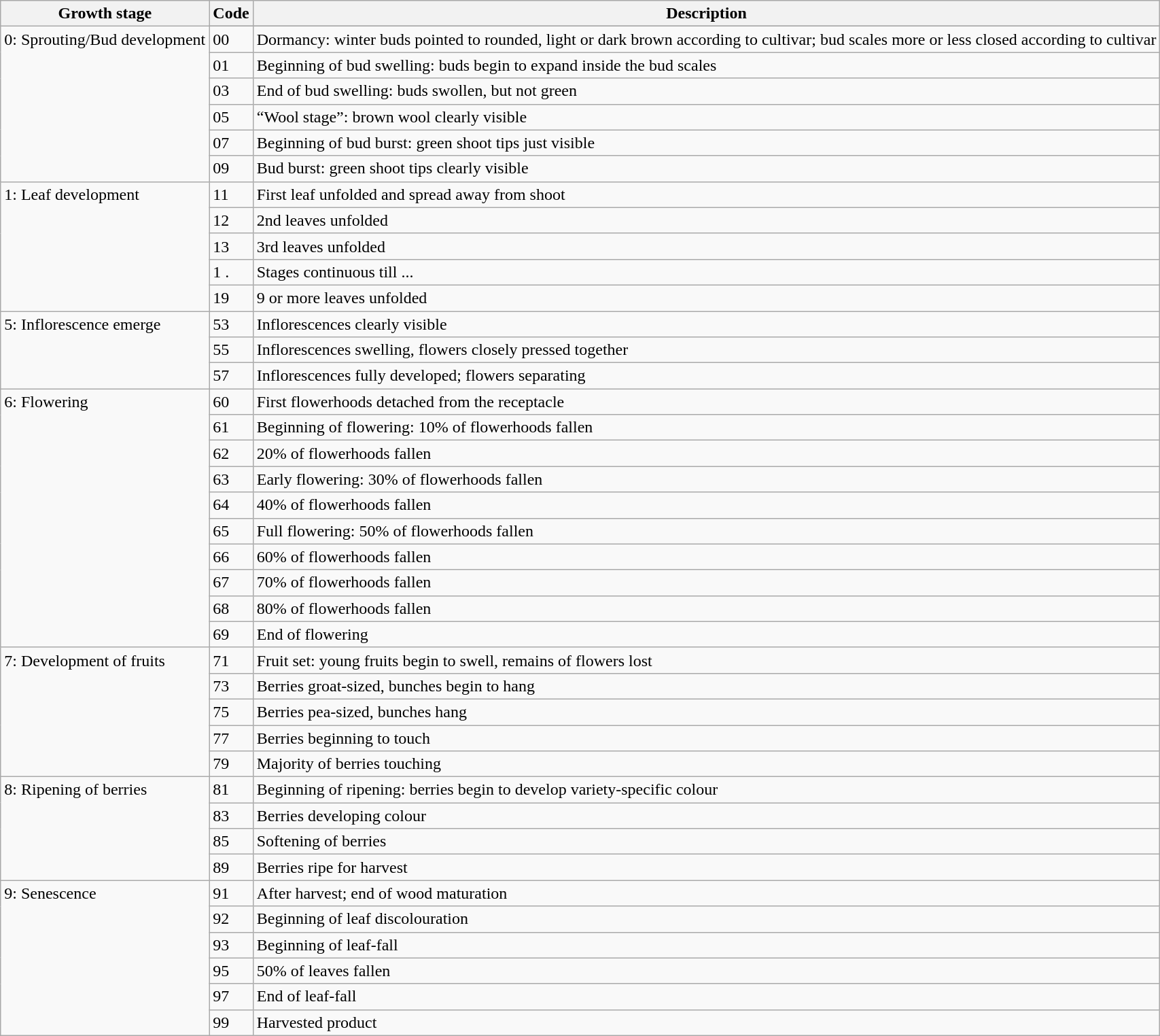<table class="wikitable" style="clear">
<tr>
<th>Growth stage</th>
<th>Code</th>
<th>Description</th>
</tr>
<tr>
<td rowspan="7" style="vertical-align:top">0: Sprouting/Bud development</td>
</tr>
<tr>
<td>00</td>
<td>Dormancy: winter buds pointed to rounded, light or dark brown according to cultivar; bud scales more or less closed according to cultivar</td>
</tr>
<tr>
<td>01</td>
<td>Beginning of bud swelling: buds begin to expand inside the bud scales</td>
</tr>
<tr>
<td>03</td>
<td>End of bud swelling: buds swollen, but not green</td>
</tr>
<tr>
<td>05</td>
<td>“Wool stage”: brown wool clearly visible</td>
</tr>
<tr>
<td>07</td>
<td>Beginning of bud burst: green shoot tips just visible</td>
</tr>
<tr>
<td>09</td>
<td>Bud burst: green shoot tips clearly visible</td>
</tr>
<tr>
<td rowspan="5" style="vertical-align:top">1: Leaf development</td>
<td>11</td>
<td>First leaf unfolded and spread away from shoot</td>
</tr>
<tr>
<td>12</td>
<td>2nd leaves unfolded</td>
</tr>
<tr>
<td>13</td>
<td>3rd leaves unfolded</td>
</tr>
<tr>
<td>1 .</td>
<td>Stages continuous till ...</td>
</tr>
<tr>
<td>19</td>
<td>9 or more leaves unfolded</td>
</tr>
<tr>
<td rowspan="3" style="vertical-align:top">5: Inflorescence emerge</td>
<td>53</td>
<td>Inflorescences clearly visible</td>
</tr>
<tr>
<td>55</td>
<td>Inflorescences swelling, flowers closely pressed together</td>
</tr>
<tr>
<td>57</td>
<td>Inflorescences fully developed; flowers separating</td>
</tr>
<tr>
<td rowspan="10" style="vertical-align:top">6: Flowering</td>
<td>60</td>
<td>First flowerhoods detached from the receptacle</td>
</tr>
<tr>
<td>61</td>
<td>Beginning of flowering: 10% of flowerhoods fallen</td>
</tr>
<tr>
<td>62</td>
<td>20% of flowerhoods fallen</td>
</tr>
<tr>
<td>63</td>
<td>Early flowering: 30% of flowerhoods fallen</td>
</tr>
<tr>
<td>64</td>
<td>40% of flowerhoods fallen</td>
</tr>
<tr>
<td>65</td>
<td>Full flowering: 50% of flowerhoods fallen</td>
</tr>
<tr>
<td>66</td>
<td>60% of flowerhoods fallen</td>
</tr>
<tr>
<td>67</td>
<td>70% of flowerhoods fallen</td>
</tr>
<tr>
<td>68</td>
<td>80% of flowerhoods fallen</td>
</tr>
<tr>
<td>69</td>
<td>End of flowering</td>
</tr>
<tr>
<td rowspan="5" style="vertical-align:top">7: Development of fruits</td>
<td>71</td>
<td>Fruit set: young fruits begin to swell, remains of flowers lost</td>
</tr>
<tr>
<td>73</td>
<td>Berries groat-sized, bunches begin to hang</td>
</tr>
<tr>
<td>75</td>
<td>Berries pea-sized, bunches hang</td>
</tr>
<tr>
<td>77</td>
<td>Berries beginning to touch</td>
</tr>
<tr>
<td>79</td>
<td>Majority of berries touching</td>
</tr>
<tr>
<td rowspan="4" style="vertical-align:top">8: Ripening of berries</td>
<td>81</td>
<td>Beginning of ripening: berries begin to develop variety-specific colour</td>
</tr>
<tr>
<td>83</td>
<td>Berries developing colour</td>
</tr>
<tr>
<td>85</td>
<td>Softening of berries</td>
</tr>
<tr>
<td>89</td>
<td>Berries ripe for harvest</td>
</tr>
<tr>
<td rowspan="6" style="vertical-align:top">9: Senescence</td>
<td>91</td>
<td>After harvest; end of wood maturation</td>
</tr>
<tr>
<td>92</td>
<td>Beginning of leaf discolouration</td>
</tr>
<tr>
<td>93</td>
<td>Beginning of leaf-fall</td>
</tr>
<tr>
<td>95</td>
<td>50% of leaves fallen</td>
</tr>
<tr>
<td>97</td>
<td>End of leaf-fall</td>
</tr>
<tr>
<td>99</td>
<td>Harvested product</td>
</tr>
</table>
